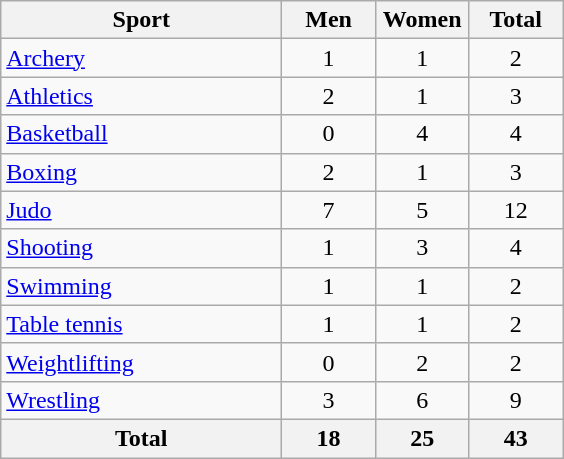<table class="wikitable sortable" style="text-align:center;">
<tr>
<th width=180>Sport</th>
<th width=55>Men</th>
<th width=55>Women</th>
<th width=55>Total</th>
</tr>
<tr>
<td align=left><a href='#'>Archery</a></td>
<td>1</td>
<td>1</td>
<td>2</td>
</tr>
<tr>
<td align=left><a href='#'>Athletics</a></td>
<td>2</td>
<td>1</td>
<td>3</td>
</tr>
<tr>
<td align=left><a href='#'>Basketball</a></td>
<td>0</td>
<td>4</td>
<td>4</td>
</tr>
<tr>
<td align=left><a href='#'>Boxing</a></td>
<td>2</td>
<td>1</td>
<td>3</td>
</tr>
<tr>
<td align=left><a href='#'>Judo</a></td>
<td>7</td>
<td>5</td>
<td>12</td>
</tr>
<tr>
<td align=left><a href='#'>Shooting</a></td>
<td>1</td>
<td>3</td>
<td>4</td>
</tr>
<tr>
<td align=left><a href='#'>Swimming</a></td>
<td>1</td>
<td>1</td>
<td>2</td>
</tr>
<tr>
<td align=left><a href='#'>Table tennis</a></td>
<td>1</td>
<td>1</td>
<td>2</td>
</tr>
<tr>
<td align=left><a href='#'>Weightlifting</a></td>
<td>0</td>
<td>2</td>
<td>2</td>
</tr>
<tr>
<td align=left><a href='#'>Wrestling</a></td>
<td>3</td>
<td>6</td>
<td>9</td>
</tr>
<tr>
<th>Total</th>
<th>18</th>
<th>25</th>
<th>43</th>
</tr>
</table>
